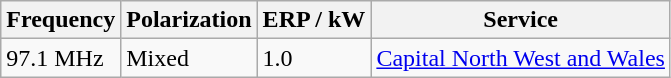<table class="wikitable sortable">
<tr>
<th>Frequency</th>
<th>Polarization</th>
<th>ERP / kW</th>
<th>Service</th>
</tr>
<tr>
<td>97.1 MHz</td>
<td>Mixed</td>
<td>1.0</td>
<td><a href='#'>Capital North West and Wales</a></td>
</tr>
</table>
